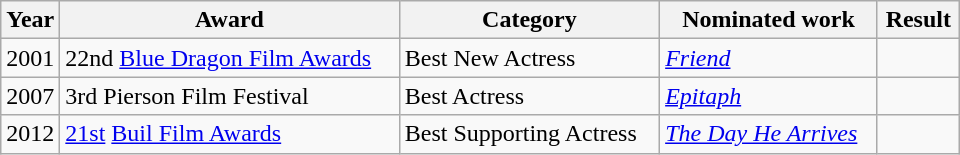<table class="wikitable" style="width:640px">
<tr>
<th width=10>Year</th>
<th>Award</th>
<th>Category</th>
<th>Nominated work</th>
<th>Result</th>
</tr>
<tr>
<td>2001</td>
<td>22nd <a href='#'>Blue Dragon Film Awards</a></td>
<td>Best New Actress</td>
<td><em><a href='#'>Friend</a></em></td>
<td></td>
</tr>
<tr>
<td>2007</td>
<td>3rd Pierson Film Festival</td>
<td>Best Actress</td>
<td><em><a href='#'>Epitaph</a></em></td>
<td></td>
</tr>
<tr>
<td>2012</td>
<td><a href='#'>21st</a> <a href='#'>Buil Film Awards</a></td>
<td>Best Supporting Actress</td>
<td><em><a href='#'>The Day He Arrives</a></em></td>
<td></td>
</tr>
</table>
